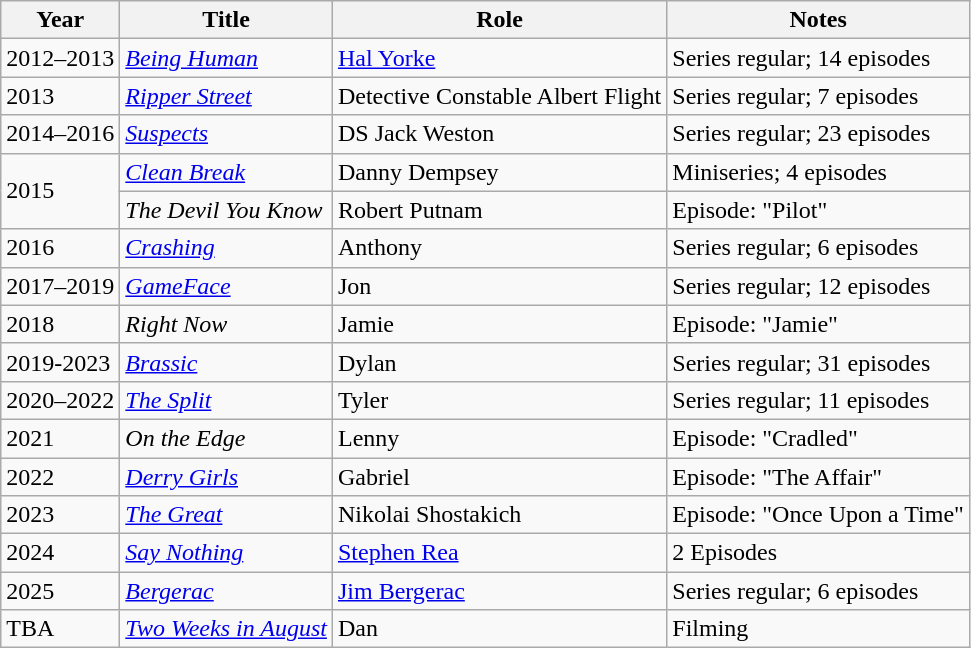<table class="wikitable sortable">
<tr>
<th>Year</th>
<th>Title</th>
<th>Role</th>
<th class="unsortable">Notes</th>
</tr>
<tr>
<td>2012–2013</td>
<td><em><a href='#'>Being Human</a></em></td>
<td><a href='#'>Hal Yorke</a></td>
<td>Series regular; 14 episodes</td>
</tr>
<tr>
<td>2013</td>
<td><em><a href='#'>Ripper Street</a></em></td>
<td>Detective Constable Albert Flight </td>
<td>Series regular; 7 episodes</td>
</tr>
<tr>
<td>2014–2016</td>
<td><em><a href='#'>Suspects</a></em></td>
<td>DS Jack Weston</td>
<td>Series regular; 23 episodes</td>
</tr>
<tr>
<td rowspan="2">2015</td>
<td><em><a href='#'>Clean Break</a></em></td>
<td>Danny Dempsey</td>
<td>Miniseries; 4 episodes</td>
</tr>
<tr>
<td><em>The Devil You Know</em></td>
<td>Robert Putnam</td>
<td>Episode: "Pilot"</td>
</tr>
<tr>
<td>2016</td>
<td><em><a href='#'>Crashing</a></em></td>
<td>Anthony</td>
<td>Series regular; 6 episodes</td>
</tr>
<tr>
<td>2017–2019</td>
<td><em><a href='#'>GameFace</a></em></td>
<td>Jon</td>
<td>Series regular; 12 episodes</td>
</tr>
<tr>
<td>2018</td>
<td><em>Right Now</em></td>
<td>Jamie</td>
<td>Episode: "Jamie"</td>
</tr>
<tr>
<td>2019-2023</td>
<td><em><a href='#'>Brassic</a></em></td>
<td>Dylan</td>
<td>Series regular; 31 episodes</td>
</tr>
<tr>
<td>2020–2022</td>
<td><a href='#'><em>The Split</em></a></td>
<td>Tyler</td>
<td>Series regular; 11 episodes</td>
</tr>
<tr>
<td>2021</td>
<td><em>On the Edge</em></td>
<td>Lenny</td>
<td>Episode: "Cradled"</td>
</tr>
<tr>
<td>2022</td>
<td><em><a href='#'>Derry Girls</a></em></td>
<td>Gabriel</td>
<td>Episode: "The Affair"</td>
</tr>
<tr>
<td>2023</td>
<td><em><a href='#'>The Great</a></em></td>
<td>Nikolai Shostakich</td>
<td>Episode: "Once Upon a Time"</td>
</tr>
<tr>
<td>2024</td>
<td><em><a href='#'>Say Nothing</a></em></td>
<td><a href='#'>Stephen Rea</a></td>
<td>2 Episodes</td>
</tr>
<tr>
<td>2025</td>
<td><em><a href='#'>Bergerac</a></em></td>
<td><a href='#'>Jim Bergerac</a></td>
<td>Series regular; 6 episodes</td>
</tr>
<tr>
<td>TBA</td>
<td><em><a href='#'>Two Weeks in August</a></em></td>
<td>Dan</td>
<td>Filming</td>
</tr>
</table>
